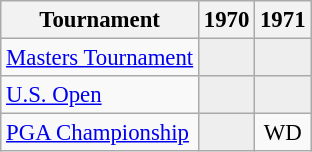<table class="wikitable" style="font-size:95%;text-align:center;">
<tr>
<th>Tournament</th>
<th>1970</th>
<th>1971</th>
</tr>
<tr>
<td align=left><a href='#'>Masters Tournament</a></td>
<td style="background:#eeeeee;"></td>
<td style="background:#eeeeee;"></td>
</tr>
<tr>
<td align=left><a href='#'>U.S. Open</a></td>
<td style="background:#eeeeee;"></td>
<td style="background:#eeeeee;"></td>
</tr>
<tr>
<td align=left><a href='#'>PGA Championship</a></td>
<td style="background:#eeeeee;"></td>
<td>WD</td>
</tr>
</table>
